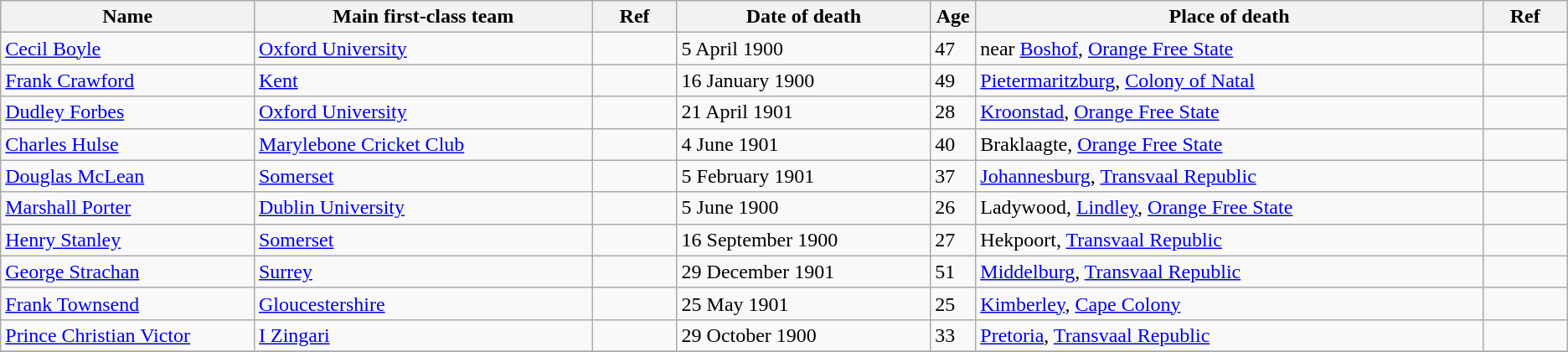<table class="wikitable sortable">
<tr>
<th width=15%>Name</th>
<th width=20%>Main first-class team</th>
<th width=5%>Ref</th>
<th width=15%>Date of death</th>
<th width=2%>Age</th>
<th width=30%>Place of death</th>
<th width=5%>Ref</th>
</tr>
<tr>
<td><a href='#'>Cecil Boyle</a></td>
<td><a href='#'>Oxford University</a></td>
<td></td>
<td>5 April 1900</td>
<td>47</td>
<td>near <a href='#'>Boshof</a>, <a href='#'>Orange Free State</a></td>
<td></td>
</tr>
<tr>
<td><a href='#'>Frank Crawford</a></td>
<td><a href='#'>Kent</a></td>
<td></td>
<td>16 January 1900</td>
<td>49</td>
<td><a href='#'>Pietermaritzburg</a>, <a href='#'>Colony of Natal</a></td>
<td></td>
</tr>
<tr>
<td><a href='#'>Dudley Forbes</a></td>
<td><a href='#'>Oxford University</a></td>
<td></td>
<td>21 April 1901</td>
<td>28</td>
<td><a href='#'>Kroonstad</a>, <a href='#'>Orange Free State</a></td>
<td></td>
</tr>
<tr>
<td><a href='#'>Charles Hulse</a></td>
<td><a href='#'>Marylebone Cricket Club</a></td>
<td></td>
<td>4 June 1901</td>
<td>40</td>
<td>Braklaagte, <a href='#'>Orange Free State</a></td>
<td></td>
</tr>
<tr>
<td><a href='#'>Douglas McLean</a></td>
<td><a href='#'>Somerset</a></td>
<td></td>
<td>5 February 1901</td>
<td>37</td>
<td><a href='#'>Johannesburg</a>, <a href='#'>Transvaal Republic</a></td>
<td></td>
</tr>
<tr>
<td><a href='#'>Marshall Porter</a></td>
<td><a href='#'>Dublin University</a></td>
<td></td>
<td>5 June 1900</td>
<td>26</td>
<td>Ladywood, <a href='#'>Lindley</a>, <a href='#'>Orange Free State</a></td>
<td></td>
</tr>
<tr>
<td><a href='#'>Henry Stanley</a></td>
<td><a href='#'>Somerset</a></td>
<td></td>
<td>16 September 1900</td>
<td>27</td>
<td>Hekpoort, <a href='#'>Transvaal Republic</a></td>
<td></td>
</tr>
<tr>
<td><a href='#'>George Strachan</a></td>
<td><a href='#'>Surrey</a></td>
<td></td>
<td>29 December 1901</td>
<td>51</td>
<td><a href='#'>Middelburg</a>, <a href='#'>Transvaal Republic</a></td>
<td></td>
</tr>
<tr>
<td><a href='#'>Frank Townsend</a></td>
<td><a href='#'>Gloucestershire</a></td>
<td></td>
<td>25 May 1901</td>
<td>25</td>
<td><a href='#'>Kimberley</a>, <a href='#'>Cape Colony</a></td>
<td></td>
</tr>
<tr>
<td><a href='#'>Prince Christian Victor</a></td>
<td><a href='#'>I Zingari</a></td>
<td></td>
<td>29 October 1900</td>
<td>33</td>
<td><a href='#'>Pretoria</a>, <a href='#'>Transvaal Republic</a></td>
<td></td>
</tr>
<tr>
</tr>
</table>
